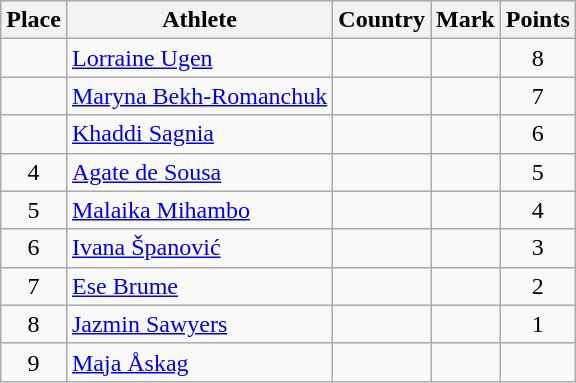<table class="wikitable">
<tr>
<th>Place</th>
<th>Athlete</th>
<th>Country</th>
<th>Mark</th>
<th>Points</th>
</tr>
<tr>
<td align=center></td>
<td><a href='#'>Lorraine Ugen</a></td>
<td></td>
<td> </td>
<td align=center>8</td>
</tr>
<tr>
<td align=center></td>
<td><a href='#'>Maryna Bekh-Romanchuk</a></td>
<td></td>
<td> </td>
<td align=center>7</td>
</tr>
<tr>
<td align=center></td>
<td><a href='#'>Khaddi Sagnia</a></td>
<td></td>
<td> </td>
<td align=center>6</td>
</tr>
<tr>
<td align=center>4</td>
<td><a href='#'>Agate de Sousa</a></td>
<td></td>
<td> </td>
<td align=center>5</td>
</tr>
<tr>
<td align=center>5</td>
<td><a href='#'>Malaika Mihambo</a></td>
<td></td>
<td> </td>
<td align=center>4</td>
</tr>
<tr>
<td align=center>6</td>
<td><a href='#'>Ivana Španović</a></td>
<td></td>
<td> </td>
<td align=center>3</td>
</tr>
<tr>
<td align=center>7</td>
<td><a href='#'>Ese Brume</a></td>
<td></td>
<td> </td>
<td align=center>2</td>
</tr>
<tr>
<td align=center>8</td>
<td><a href='#'>Jazmin Sawyers</a></td>
<td></td>
<td> </td>
<td align=center>1</td>
</tr>
<tr>
<td align=center>9</td>
<td><a href='#'>Maja Åskag</a></td>
<td></td>
<td> </td>
<td align=center></td>
</tr>
</table>
